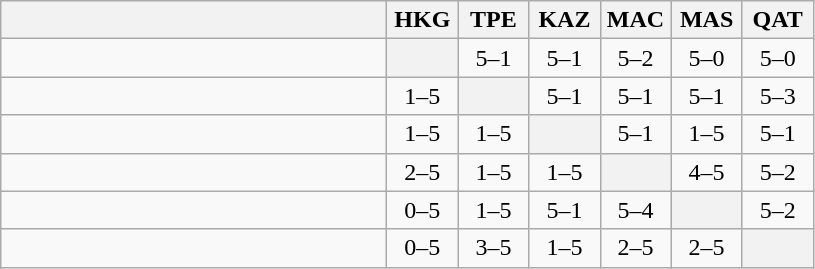<table class="wikitable" style="text-align:center">
<tr>
<th width="250"> </th>
<th width="40">HKG</th>
<th width="40">TPE</th>
<th width="40">KAZ</th>
<th width="40">MAC</th>
<th width="40">MAS</th>
<th width="40">QAT</th>
</tr>
<tr>
<td align=left></td>
<th></th>
<td>5–1</td>
<td>5–1</td>
<td>5–2</td>
<td>5–0</td>
<td>5–0</td>
</tr>
<tr>
<td align=left></td>
<td>1–5</td>
<th></th>
<td>5–1</td>
<td>5–1</td>
<td>5–1</td>
<td>5–3</td>
</tr>
<tr>
<td align=left></td>
<td>1–5</td>
<td>1–5</td>
<th></th>
<td>5–1</td>
<td>1–5</td>
<td>5–1</td>
</tr>
<tr>
<td align=left></td>
<td>2–5</td>
<td>1–5</td>
<td>1–5</td>
<th></th>
<td>4–5</td>
<td>5–2</td>
</tr>
<tr>
<td align=left></td>
<td>0–5</td>
<td>1–5</td>
<td>5–1</td>
<td>5–4</td>
<th></th>
<td>5–2</td>
</tr>
<tr>
<td align=left></td>
<td>0–5</td>
<td>3–5</td>
<td>1–5</td>
<td>2–5</td>
<td>2–5</td>
<th></th>
</tr>
</table>
